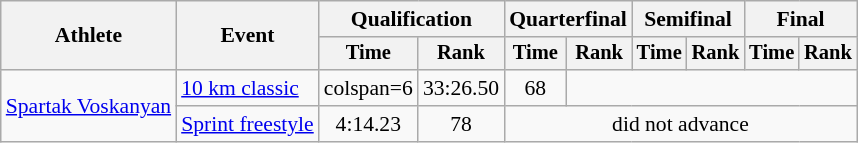<table class="wikitable" style="font-size:90%">
<tr>
<th rowspan="2">Athlete</th>
<th rowspan="2">Event</th>
<th colspan="2">Qualification</th>
<th colspan="2">Quarterfinal</th>
<th colspan="2">Semifinal</th>
<th colspan="2">Final</th>
</tr>
<tr style="font-size:95%">
<th>Time</th>
<th>Rank</th>
<th>Time</th>
<th>Rank</th>
<th>Time</th>
<th>Rank</th>
<th>Time</th>
<th>Rank</th>
</tr>
<tr align=center>
<td align=left rowspan=2><a href='#'>Spartak Voskanyan</a></td>
<td align=left><a href='#'>10 km classic</a></td>
<td>colspan=6 </td>
<td>33:26.50</td>
<td>68</td>
</tr>
<tr align=center>
<td align=left><a href='#'>Sprint freestyle</a></td>
<td>4:14.23</td>
<td>78</td>
<td colspan=6>did not advance</td>
</tr>
</table>
